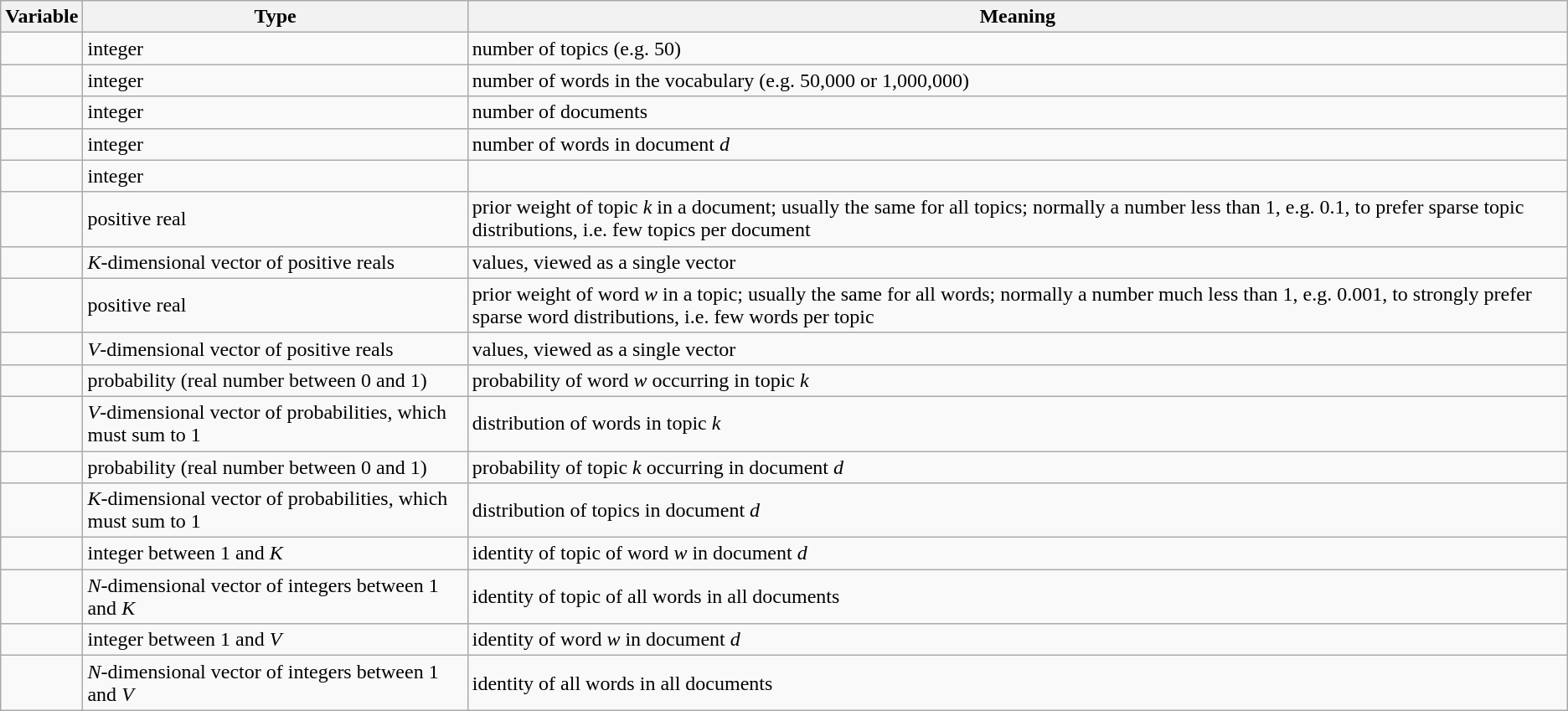<table class="wikitable">
<tr>
<th>Variable</th>
<th>Type</th>
<th>Meaning</th>
</tr>
<tr>
<td></td>
<td>integer</td>
<td>number of topics (e.g. 50)</td>
</tr>
<tr>
<td></td>
<td>integer</td>
<td>number of words in the vocabulary (e.g. 50,000 or 1,000,000)</td>
</tr>
<tr>
<td></td>
<td>integer</td>
<td>number of documents</td>
</tr>
<tr>
<td></td>
<td>integer</td>
<td>number of words in document <em>d</em></td>
</tr>
<tr>
<td></td>
<td>integer</td>
<td></td>
</tr>
<tr>
<td></td>
<td>positive real</td>
<td>prior weight of topic <em>k</em> in a document; usually the same for all topics; normally a number less than 1, e.g. 0.1, to prefer sparse topic distributions, i.e. few topics per document</td>
</tr>
<tr>
<td></td>
<td><em>K</em>-dimensional vector of positive reals</td>
<td> values, viewed as a single vector</td>
</tr>
<tr>
<td></td>
<td>positive real</td>
<td>prior weight of word <em>w</em> in a topic; usually the same for all words; normally a number much less than 1, e.g. 0.001, to strongly prefer sparse word distributions, i.e. few words per topic</td>
</tr>
<tr>
<td></td>
<td><em>V</em>-dimensional vector of positive reals</td>
<td> values, viewed as a single vector</td>
</tr>
<tr>
<td></td>
<td>probability (real number between 0 and 1)</td>
<td>probability of word <em>w</em> occurring in topic <em>k</em></td>
</tr>
<tr>
<td></td>
<td><em>V</em>-dimensional vector of probabilities, which must sum to 1</td>
<td>distribution of words in topic <em>k</em></td>
</tr>
<tr>
<td></td>
<td>probability (real number between 0 and 1)</td>
<td>probability of topic <em>k</em> occurring in document <em>d</em></td>
</tr>
<tr>
<td></td>
<td><em>K</em>-dimensional vector of probabilities, which must sum to 1</td>
<td>distribution of topics in document <em>d</em></td>
</tr>
<tr>
<td></td>
<td>integer between 1 and <em>K</em></td>
<td>identity of topic of word <em>w</em> in document <em>d</em></td>
</tr>
<tr>
<td></td>
<td><em>N</em>-dimensional vector of integers between 1 and <em>K</em></td>
<td>identity of topic of all words in all documents</td>
</tr>
<tr>
<td></td>
<td>integer between 1 and <em>V</em></td>
<td>identity of word <em>w</em> in document <em>d</em></td>
</tr>
<tr>
<td></td>
<td><em>N</em>-dimensional vector of integers between 1 and <em>V</em></td>
<td>identity of all words in all documents</td>
</tr>
</table>
